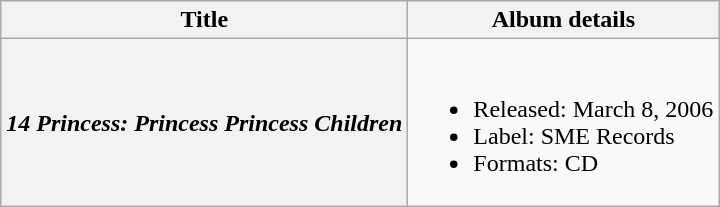<table class="wikitable plainrowheaders">
<tr>
<th scope="col">Title</th>
<th scope="col">Album details</th>
</tr>
<tr>
<th scope="row"><em>14 Princess: Princess Princess Children</em></th>
<td><br><ul><li>Released: March 8, 2006</li><li>Label: SME Records</li><li>Formats: CD</li></ul></td>
</tr>
</table>
